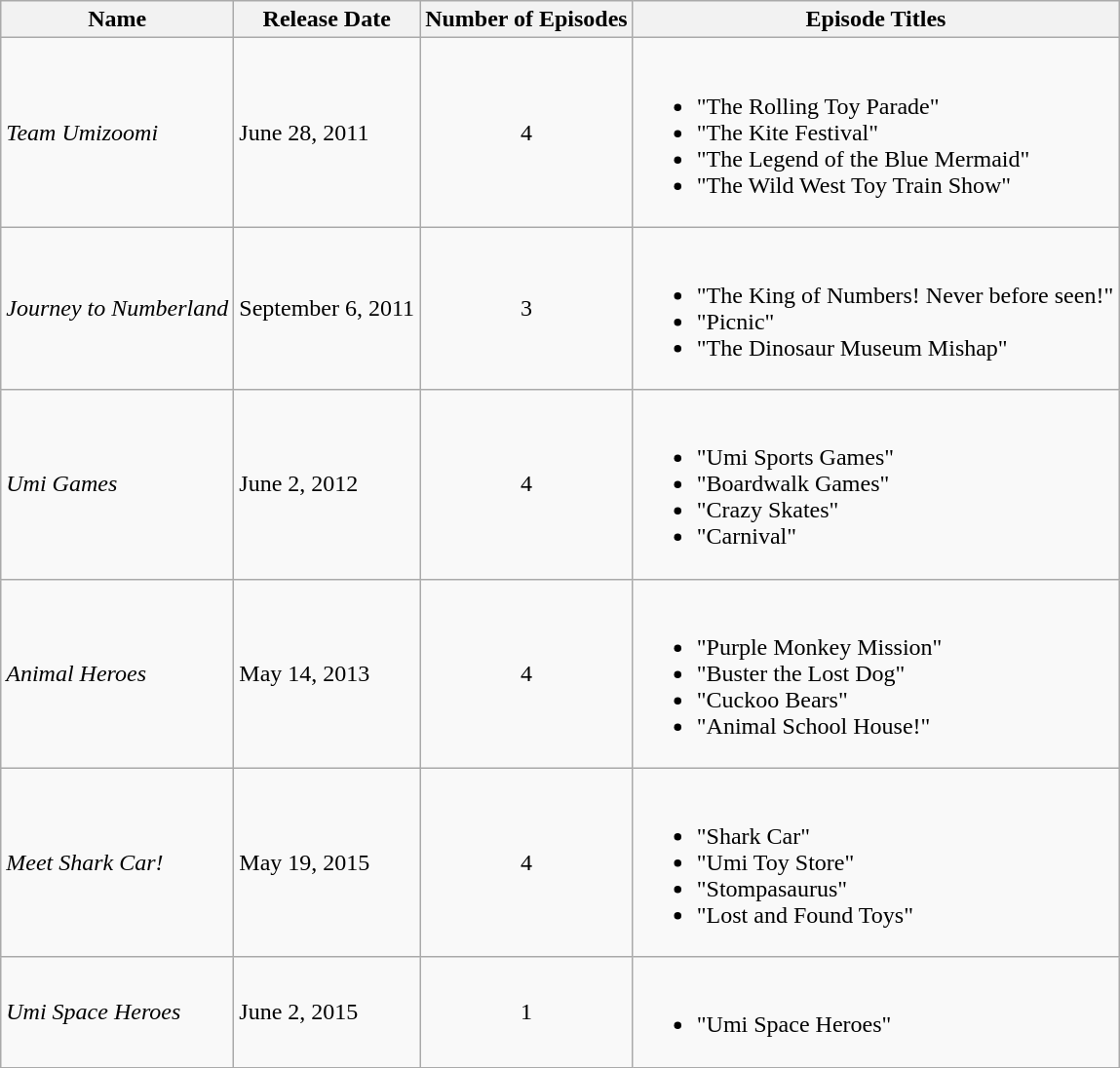<table class="wikitable">
<tr>
<th>Name</th>
<th>Release Date</th>
<th>Number of Episodes</th>
<th>Episode Titles</th>
</tr>
<tr>
<td><em>Team Umizoomi</em></td>
<td>June 28, 2011</td>
<td style="text-align:center;">4</td>
<td><br><ul><li>"The Rolling Toy Parade"</li><li>"The Kite Festival"</li><li>"The Legend of the Blue Mermaid"</li><li>"The Wild West Toy Train Show"</li></ul></td>
</tr>
<tr>
<td><em>Journey to Numberland</em></td>
<td>September 6, 2011</td>
<td style="text-align:center;">3</td>
<td><br><ul><li>"The King of Numbers! Never before seen!"</li><li>"Picnic"</li><li>"The Dinosaur Museum Mishap"</li></ul></td>
</tr>
<tr>
<td><em>Umi Games</em></td>
<td>June 2, 2012</td>
<td style="text-align:center;">4</td>
<td><br><ul><li>"Umi Sports Games"</li><li>"Boardwalk Games"</li><li>"Crazy Skates"</li><li>"Carnival"</li></ul></td>
</tr>
<tr>
<td><em>Animal Heroes</em></td>
<td>May 14, 2013</td>
<td style="text-align:center;">4</td>
<td><br><ul><li>"Purple Monkey Mission"</li><li>"Buster the Lost Dog"</li><li>"Cuckoo Bears"</li><li>"Animal School House!"</li></ul></td>
</tr>
<tr>
<td><em>Meet Shark Car!</em></td>
<td>May 19, 2015</td>
<td style="text-align:center;">4</td>
<td><br><ul><li>"Shark Car"</li><li>"Umi Toy Store"</li><li>"Stompasaurus"</li><li>"Lost and Found Toys"</li></ul></td>
</tr>
<tr>
<td><em>Umi Space Heroes</em></td>
<td>June 2, 2015</td>
<td style="text-align:center;">1</td>
<td><br><ul><li>"Umi Space Heroes"</li></ul></td>
</tr>
</table>
